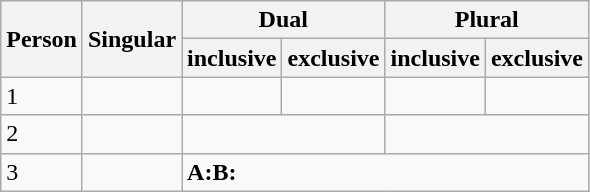<table class="wikitable">
<tr>
<th rowspan="2">Person</th>
<th rowspan="2">Singular</th>
<th colspan="2">Dual</th>
<th colspan="2">Plural</th>
</tr>
<tr>
<th>inclusive</th>
<th>exclusive</th>
<th>inclusive</th>
<th>exclusive</th>
</tr>
<tr>
<td>1</td>
<td></td>
<td></td>
<td></td>
<td></td>
<td></td>
</tr>
<tr>
<td>2</td>
<td></td>
<td colspan="2"></td>
<td colspan="2"></td>
</tr>
<tr>
<td>3</td>
<td></td>
<td colspan="4"><strong>A:</strong><strong>B:</strong></td>
</tr>
</table>
